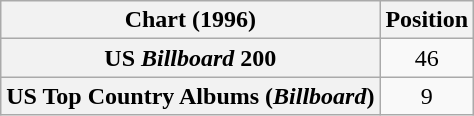<table class="wikitable sortable plainrowheaders" style="text-align:center">
<tr>
<th scope="col">Chart (1996)</th>
<th scope="col">Position</th>
</tr>
<tr>
<th scope="row">US <em>Billboard</em> 200</th>
<td>46</td>
</tr>
<tr>
<th scope="row">US Top Country Albums (<em>Billboard</em>)</th>
<td>9</td>
</tr>
</table>
